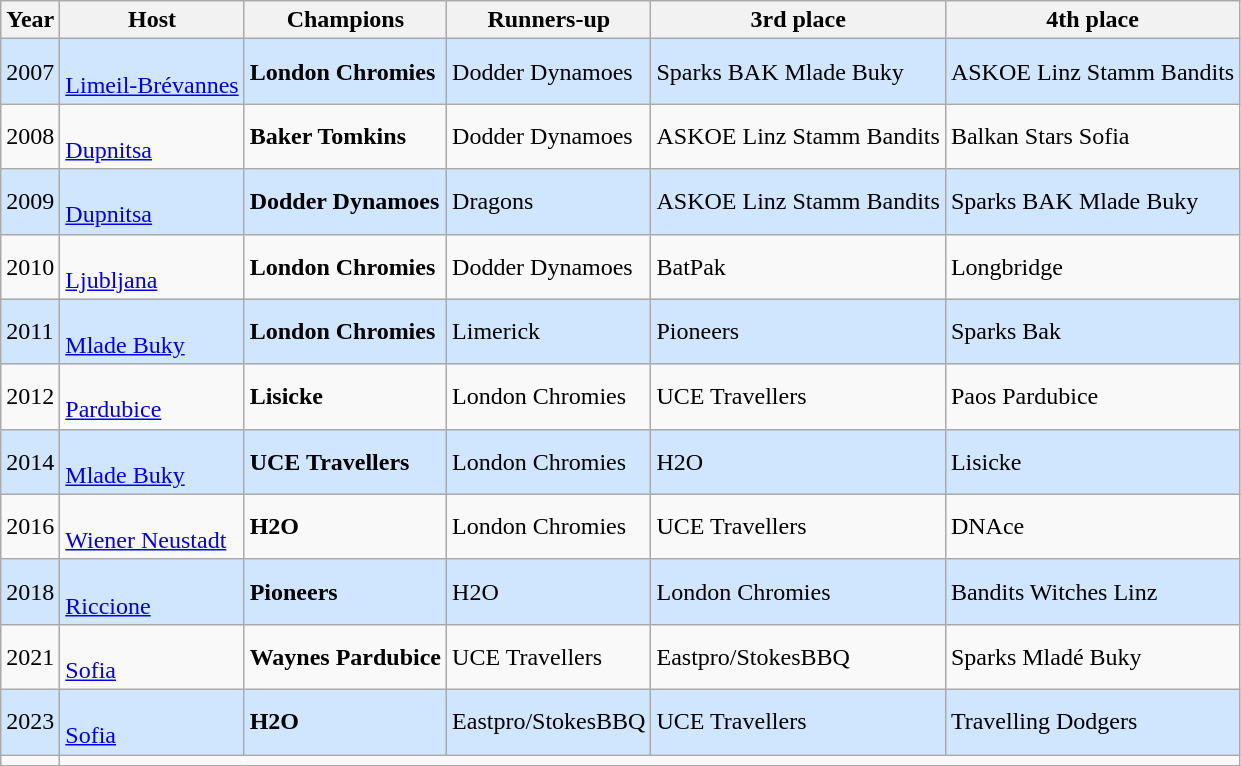<table class="wikitable">
<tr>
<th>Year</th>
<th>Host</th>
<th>Champions</th>
<th>Runners-up</th>
<th>3rd place</th>
<th>4th place</th>
</tr>
<tr style="background: #D0E6FF;">
<td>2007</td>
<td><br><a href='#'>Limeil-Brévannes</a></td>
<td><strong>London Chromies </strong></td>
<td>Dodder Dynamoes </td>
<td>Sparks BAK Mlade Buky </td>
<td>ASKOE Linz Stamm Bandits </td>
</tr>
<tr>
<td>2008</td>
<td><br><a href='#'>Dupnitsa</a></td>
<td><strong>Baker Tomkins </strong></td>
<td>Dodder Dynamoes </td>
<td>ASKOE Linz Stamm Bandits </td>
<td>Balkan Stars Sofia </td>
</tr>
<tr style="background: #D0E6FF;">
<td>2009</td>
<td><br><a href='#'>Dupnitsa</a></td>
<td><strong>Dodder Dynamoes </strong></td>
<td>Dragons </td>
<td>ASKOE Linz Stamm Bandits </td>
<td>Sparks BAK Mlade Buky </td>
</tr>
<tr>
<td>2010</td>
<td><br><a href='#'>Ljubljana</a></td>
<td><strong>London Chromies </strong></td>
<td>Dodder Dynamoes </td>
<td>BatPak </td>
<td>Longbridge </td>
</tr>
<tr style="background: #D0E6FF;">
<td>2011</td>
<td><br><a href='#'>Mlade Buky</a></td>
<td><strong>London Chromies </strong></td>
<td>Limerick </td>
<td>Pioneers </td>
<td>Sparks Bak </td>
</tr>
<tr>
<td>2012</td>
<td><br><a href='#'>Pardubice</a></td>
<td><strong>Lisicke </strong></td>
<td>London Chromies </td>
<td>UCE Travellers </td>
<td>Paos Pardubice </td>
</tr>
<tr style="background: #D0E6FF;">
<td>2014</td>
<td><br><a href='#'>Mlade Buky</a></td>
<td><strong>UCE Travellers </strong></td>
<td>London Chromies </td>
<td>H2O </td>
<td>Lisicke </td>
</tr>
<tr>
<td>2016</td>
<td><br><a href='#'>Wiener Neustadt</a></td>
<td><strong>H2O </strong></td>
<td>London Chromies </td>
<td>UCE Travellers </td>
<td>DNAce </td>
</tr>
<tr style="background: #D0E6FF;">
<td>2018</td>
<td><br><a href='#'>Riccione</a></td>
<td><strong>Pioneers </strong></td>
<td>H2O </td>
<td>London Chromies </td>
<td>Bandits Witches Linz </td>
</tr>
<tr>
<td>2021</td>
<td><br><a href='#'>Sofia</a></td>
<td><strong>Waynes Pardubice </strong></td>
<td>UCE Travellers </td>
<td>Eastpro/StokesBBQ </td>
<td>Sparks Mladé Buky </td>
</tr>
<tr style="background: #D0E6FF;">
<td>2023</td>
<td><br><a href='#'>Sofia</a></td>
<td><strong>H2O </strong></td>
<td>Eastpro/StokesBBQ </td>
<td>UCE Travellers </td>
<td>Travelling Dodgers </td>
</tr>
<tr>
<td></td>
</tr>
</table>
